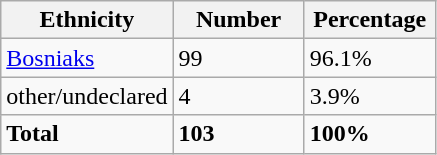<table class="wikitable">
<tr>
<th width="100px">Ethnicity</th>
<th width="80px">Number</th>
<th width="80px">Percentage</th>
</tr>
<tr>
<td><a href='#'>Bosniaks</a></td>
<td>99</td>
<td>96.1%</td>
</tr>
<tr>
<td>other/undeclared</td>
<td>4</td>
<td>3.9%</td>
</tr>
<tr>
<td><strong>Total</strong></td>
<td><strong>103</strong></td>
<td><strong>100%</strong></td>
</tr>
</table>
